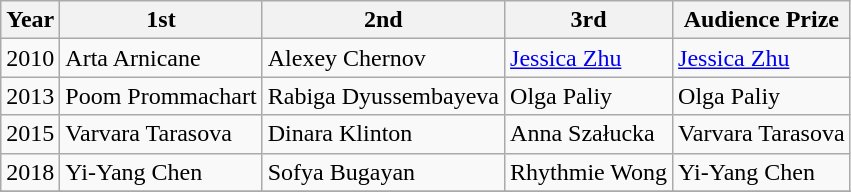<table class="wikitable">
<tr>
<th>Year</th>
<th>1st</th>
<th>2nd</th>
<th>3rd</th>
<th>Audience Prize</th>
</tr>
<tr valign="top">
<td>2010</td>
<td> Arta Arnicane<br></td>
<td> Alexey Chernov<br></td>
<td> <a href='#'>Jessica Zhu</a><br></td>
<td> <a href='#'>Jessica Zhu</a><br></td>
</tr>
<tr valign="top">
<td>2013</td>
<td> Poom Prommachart<br></td>
<td> Rabiga Dyussembayeva<br></td>
<td> Olga Paliy<br></td>
<td> Olga Paliy<br></td>
</tr>
<tr valign="top">
<td>2015</td>
<td> Varvara Tarasova<br></td>
<td> Dinara Klinton<br></td>
<td> Anna Szałucka<br></td>
<td> Varvara Tarasova<br></td>
</tr>
<tr valign="top">
<td>2018</td>
<td> Yi-Yang Chen<br></td>
<td> Sofya Bugayan<br></td>
<td> Rhythmie Wong<br></td>
<td> Yi-Yang Chen<br></td>
</tr>
<tr valign="top">
</tr>
</table>
